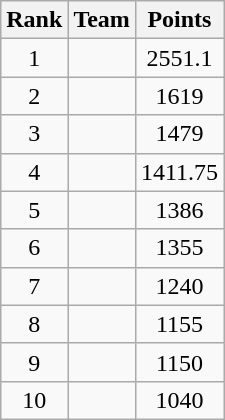<table class="wikitable sortable">
<tr>
<th>Rank</th>
<th>Team</th>
<th>Points</th>
</tr>
<tr>
<td align=center>1</td>
<td></td>
<td align=center>2551.1</td>
</tr>
<tr>
<td align=center>2</td>
<td></td>
<td align=center>1619</td>
</tr>
<tr>
<td align=center>3</td>
<td></td>
<td align=center>1479</td>
</tr>
<tr>
<td align=center>4</td>
<td></td>
<td align=center>1411.75</td>
</tr>
<tr>
<td align=center>5</td>
<td></td>
<td align=center>1386</td>
</tr>
<tr>
<td align=center>6</td>
<td></td>
<td align=center>1355</td>
</tr>
<tr>
<td align=center>7</td>
<td></td>
<td align=center>1240</td>
</tr>
<tr>
<td align=center>8</td>
<td></td>
<td align=center>1155</td>
</tr>
<tr>
<td align=center>9</td>
<td></td>
<td align=center>1150</td>
</tr>
<tr>
<td align=center>10</td>
<td></td>
<td align=center>1040</td>
</tr>
</table>
